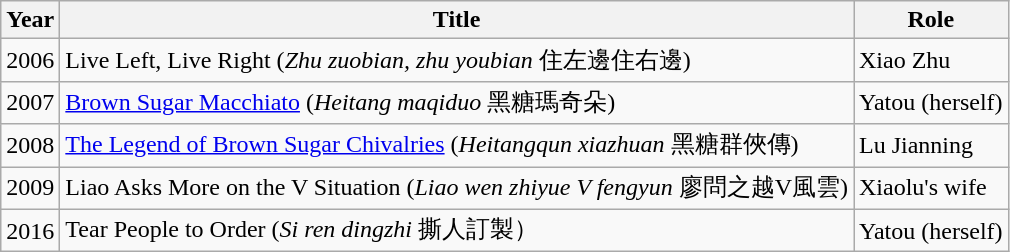<table class="wikitable sortable">
<tr>
<th>Year</th>
<th>Title</th>
<th>Role</th>
</tr>
<tr>
<td>2006</td>
<td>Live Left, Live Right (<em>Zhu zuobian, zhu youbian</em> 住左邊住右邊)</td>
<td>Xiao Zhu</td>
</tr>
<tr>
<td>2007</td>
<td><a href='#'>Brown Sugar Macchiato</a> (<em>Heitang maqiduo</em> 黑糖瑪奇朵)</td>
<td>Yatou (herself)</td>
</tr>
<tr>
<td>2008</td>
<td><a href='#'>The Legend of Brown Sugar Chivalries</a> (<em>Heitangqun xiazhuan</em> 黑糖群俠傳)</td>
<td>Lu Jianning</td>
</tr>
<tr>
<td>2009</td>
<td>Liao Asks More on the V Situation (<em>Liao wen zhiyue V fengyun</em> 廖問之越V風雲)</td>
<td>Xiaolu's wife</td>
</tr>
<tr>
<td>2016</td>
<td>Tear People to Order (<em>Si ren dingzhi</em> 撕人訂製）</td>
<td>Yatou (herself)</td>
</tr>
</table>
